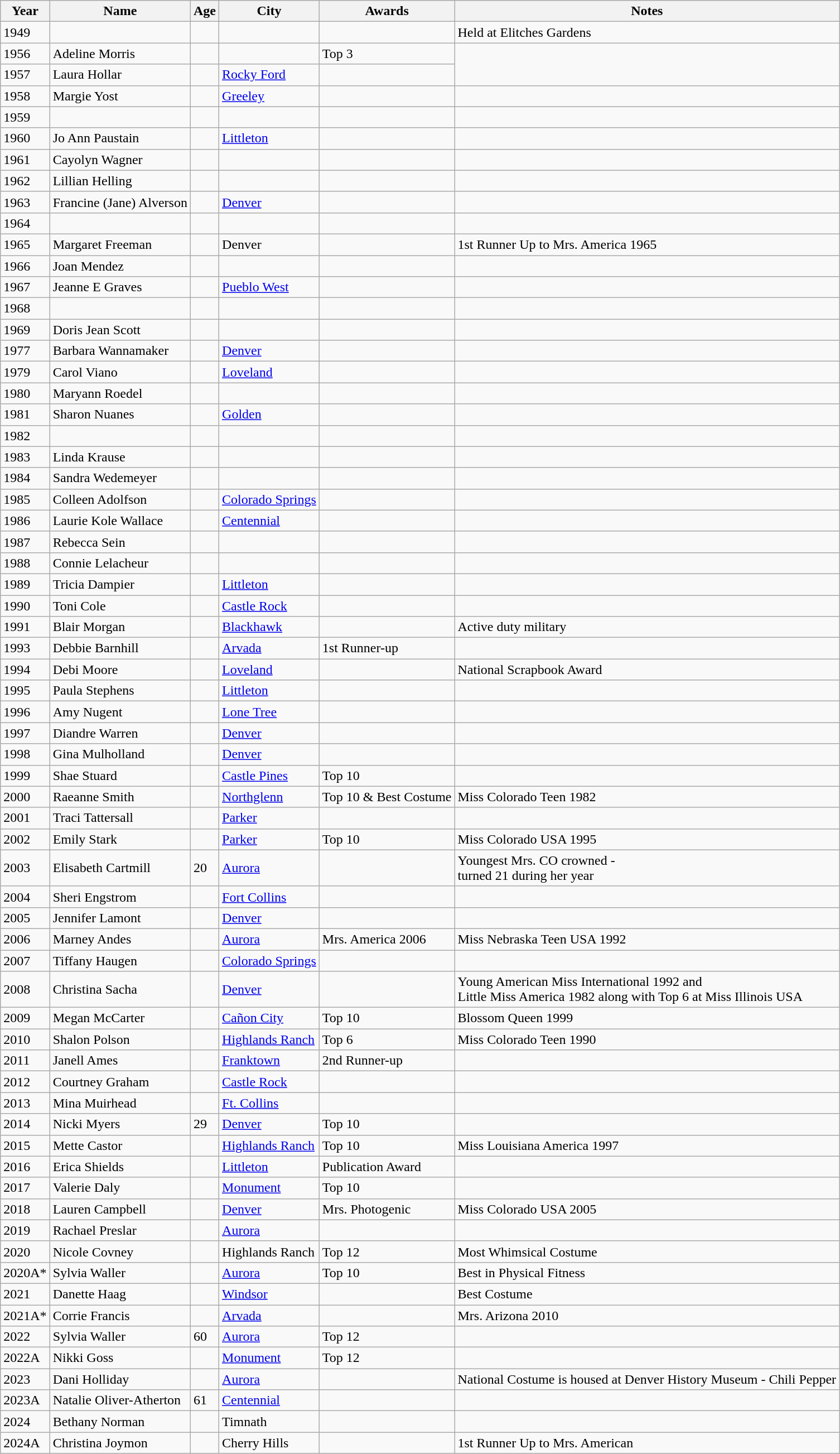<table class="wikitable">
<tr>
<th>Year</th>
<th>Name</th>
<th>Age</th>
<th>City</th>
<th>Awards</th>
<th>Notes</th>
</tr>
<tr>
<td>1949</td>
<td></td>
<td></td>
<td></td>
<td></td>
<td>Held at Elitches Gardens</td>
</tr>
<tr>
<td>1956</td>
<td>Adeline Morris</td>
<td></td>
<td></td>
<td>Top 3</td>
</tr>
<tr>
<td>1957</td>
<td>Laura Hollar</td>
<td></td>
<td><a href='#'>Rocky Ford</a></td>
<td></td>
</tr>
<tr>
<td>1958</td>
<td>Margie Yost</td>
<td></td>
<td><a href='#'>Greeley</a></td>
<td></td>
<td></td>
</tr>
<tr>
<td>1959</td>
<td></td>
<td></td>
<td></td>
<td></td>
<td></td>
</tr>
<tr>
<td>1960</td>
<td>Jo Ann Paustain</td>
<td></td>
<td><a href='#'>Littleton</a></td>
<td></td>
<td></td>
</tr>
<tr>
<td>1961</td>
<td>Cayolyn Wagner</td>
<td></td>
<td></td>
<td></td>
<td></td>
</tr>
<tr>
<td>1962</td>
<td>Lillian Helling</td>
<td></td>
<td></td>
<td></td>
<td></td>
</tr>
<tr>
<td>1963</td>
<td>Francine (Jane) Alverson</td>
<td></td>
<td><a href='#'>Denver</a></td>
<td></td>
<td></td>
</tr>
<tr>
<td>1964</td>
<td></td>
<td></td>
<td></td>
<td></td>
<td></td>
</tr>
<tr>
<td>1965</td>
<td>Margaret Freeman</td>
<td></td>
<td>Denver</td>
<td></td>
<td>1st Runner Up to Mrs. America 1965</td>
</tr>
<tr>
<td>1966</td>
<td>Joan Mendez</td>
<td></td>
<td></td>
<td></td>
<td></td>
</tr>
<tr>
<td>1967</td>
<td>Jeanne E Graves</td>
<td></td>
<td><a href='#'>Pueblo West</a></td>
<td></td>
<td></td>
</tr>
<tr>
<td>1968</td>
<td></td>
<td></td>
<td></td>
<td></td>
<td></td>
</tr>
<tr>
<td>1969</td>
<td>Doris Jean Scott</td>
<td></td>
<td></td>
<td></td>
<td></td>
</tr>
<tr>
<td>1977</td>
<td>Barbara Wannamaker</td>
<td></td>
<td><a href='#'>Denver</a></td>
<td></td>
<td></td>
</tr>
<tr>
<td>1979</td>
<td>Carol Viano</td>
<td></td>
<td><a href='#'>Loveland</a></td>
<td></td>
<td></td>
</tr>
<tr>
<td>1980</td>
<td>Maryann Roedel</td>
<td></td>
<td></td>
<td></td>
<td></td>
</tr>
<tr>
<td>1981</td>
<td>Sharon Nuanes</td>
<td></td>
<td><a href='#'>Golden</a></td>
<td></td>
<td></td>
</tr>
<tr>
<td>1982</td>
<td></td>
<td></td>
<td></td>
<td></td>
<td></td>
</tr>
<tr>
<td>1983</td>
<td>Linda Krause</td>
<td></td>
<td></td>
<td></td>
<td></td>
</tr>
<tr>
<td>1984</td>
<td>Sandra Wedemeyer</td>
<td></td>
<td></td>
<td></td>
<td></td>
</tr>
<tr>
<td>1985</td>
<td>Colleen Adolfson</td>
<td></td>
<td><a href='#'>Colorado Springs</a></td>
<td></td>
<td></td>
</tr>
<tr>
<td>1986</td>
<td>Laurie Kole Wallace</td>
<td></td>
<td><a href='#'>Centennial</a></td>
<td></td>
<td></td>
</tr>
<tr>
<td>1987</td>
<td>Rebecca Sein</td>
<td></td>
<td></td>
<td></td>
<td></td>
</tr>
<tr>
<td>1988</td>
<td>Connie Lelacheur</td>
<td></td>
<td></td>
<td></td>
<td></td>
</tr>
<tr>
<td>1989</td>
<td>Tricia Dampier</td>
<td></td>
<td><a href='#'>Littleton</a></td>
<td></td>
<td></td>
</tr>
<tr>
<td>1990</td>
<td>Toni Cole</td>
<td></td>
<td><a href='#'>Castle Rock</a></td>
<td></td>
<td></td>
</tr>
<tr>
<td>1991</td>
<td>Blair Morgan</td>
<td></td>
<td><a href='#'>Blackhawk</a></td>
<td></td>
<td>Active duty military</td>
</tr>
<tr>
<td>1993</td>
<td>Debbie Barnhill</td>
<td></td>
<td><a href='#'>Arvada</a></td>
<td>1st Runner-up</td>
<td></td>
</tr>
<tr>
<td>1994</td>
<td>Debi Moore</td>
<td></td>
<td><a href='#'>Loveland</a></td>
<td></td>
<td>National Scrapbook Award</td>
</tr>
<tr>
<td>1995</td>
<td>Paula Stephens</td>
<td></td>
<td><a href='#'>Littleton</a></td>
<td></td>
<td></td>
</tr>
<tr>
<td>1996</td>
<td>Amy Nugent</td>
<td></td>
<td><a href='#'>Lone Tree</a></td>
<td></td>
<td></td>
</tr>
<tr>
<td>1997</td>
<td>Diandre Warren</td>
<td></td>
<td><a href='#'>Denver</a></td>
<td></td>
<td></td>
</tr>
<tr>
<td>1998</td>
<td>Gina Mulholland</td>
<td></td>
<td><a href='#'>Denver</a></td>
<td></td>
<td></td>
</tr>
<tr>
<td>1999</td>
<td>Shae Stuard</td>
<td></td>
<td><a href='#'>Castle Pines</a></td>
<td>Top 10</td>
<td></td>
</tr>
<tr>
<td>2000</td>
<td>Raeanne Smith</td>
<td></td>
<td><a href='#'>Northglenn</a></td>
<td>Top 10 & Best Costume</td>
<td>Miss Colorado Teen 1982</td>
</tr>
<tr>
<td>2001</td>
<td>Traci Tattersall</td>
<td></td>
<td><a href='#'>Parker</a></td>
<td></td>
<td></td>
</tr>
<tr>
<td>2002</td>
<td>Emily Stark</td>
<td></td>
<td><a href='#'>Parker</a></td>
<td>Top 10</td>
<td>Miss Colorado USA 1995</td>
</tr>
<tr>
<td>2003</td>
<td>Elisabeth Cartmill</td>
<td>20</td>
<td><a href='#'>Aurora</a></td>
<td></td>
<td>Youngest Mrs. CO crowned -<br>turned 21 during her year</td>
</tr>
<tr>
<td>2004</td>
<td>Sheri Engstrom</td>
<td></td>
<td><a href='#'>Fort Collins</a></td>
<td></td>
<td></td>
</tr>
<tr>
<td>2005</td>
<td>Jennifer Lamont</td>
<td></td>
<td><a href='#'>Denver</a></td>
<td></td>
<td></td>
</tr>
<tr>
<td>2006</td>
<td>Marney Andes</td>
<td></td>
<td><a href='#'>Aurora</a></td>
<td>Mrs. America 2006</td>
<td>Miss Nebraska Teen USA 1992</td>
</tr>
<tr>
<td>2007</td>
<td>Tiffany Haugen</td>
<td></td>
<td><a href='#'>Colorado Springs</a></td>
<td></td>
<td></td>
</tr>
<tr>
<td>2008</td>
<td>Christina Sacha</td>
<td></td>
<td><a href='#'>Denver</a></td>
<td></td>
<td>Young American Miss International 1992 and<br>Little Miss America 1982 along with Top 6 at Miss Illinois USA</td>
</tr>
<tr>
<td>2009</td>
<td>Megan McCarter</td>
<td></td>
<td><a href='#'>Cañon City</a></td>
<td>Top 10</td>
<td>Blossom Queen 1999</td>
</tr>
<tr>
<td>2010</td>
<td>Shalon Polson</td>
<td></td>
<td><a href='#'>Highlands Ranch</a></td>
<td>Top 6</td>
<td>Miss Colorado Teen 1990</td>
</tr>
<tr>
<td>2011</td>
<td>Janell Ames</td>
<td></td>
<td><a href='#'>Franktown</a></td>
<td>2nd Runner-up</td>
<td></td>
</tr>
<tr>
<td>2012</td>
<td>Courtney Graham</td>
<td></td>
<td><a href='#'>Castle Rock</a></td>
<td></td>
<td></td>
</tr>
<tr>
<td>2013</td>
<td>Mina Muirhead</td>
<td></td>
<td><a href='#'>Ft. Collins</a></td>
<td></td>
<td></td>
</tr>
<tr>
<td>2014</td>
<td>Nicki Myers</td>
<td>29</td>
<td><a href='#'>Denver</a></td>
<td>Top 10</td>
<td></td>
</tr>
<tr>
<td>2015</td>
<td>Mette Castor</td>
<td></td>
<td><a href='#'>Highlands Ranch</a></td>
<td>Top 10</td>
<td>Miss Louisiana America 1997</td>
</tr>
<tr>
<td>2016</td>
<td>Erica Shields</td>
<td></td>
<td><a href='#'>Littleton</a></td>
<td>Publication Award</td>
<td></td>
</tr>
<tr>
<td>2017</td>
<td>Valerie Daly</td>
<td></td>
<td><a href='#'>Monument</a></td>
<td>Top 10</td>
<td></td>
</tr>
<tr>
<td>2018</td>
<td>Lauren Campbell</td>
<td></td>
<td><a href='#'>Denver</a></td>
<td>Mrs. Photogenic</td>
<td>Miss Colorado USA  2005</td>
</tr>
<tr>
<td>2019</td>
<td>Rachael Preslar</td>
<td></td>
<td><a href='#'>Aurora</a></td>
<td></td>
<td></td>
</tr>
<tr>
<td>2020</td>
<td>Nicole Covney</td>
<td></td>
<td>Highlands Ranch</td>
<td>Top 12</td>
<td>Most Whimsical Costume</td>
</tr>
<tr>
<td>2020A*</td>
<td>Sylvia Waller</td>
<td></td>
<td><a href='#'>Aurora</a></td>
<td>Top 10</td>
<td>Best in Physical Fitness</td>
</tr>
<tr>
<td>2021</td>
<td>Danette Haag</td>
<td></td>
<td><a href='#'>Windsor</a></td>
<td></td>
<td>Best Costume</td>
</tr>
<tr>
<td>2021A*</td>
<td>Corrie Francis</td>
<td></td>
<td><a href='#'>Arvada</a></td>
<td></td>
<td>Mrs. Arizona 2010</td>
</tr>
<tr>
<td>2022</td>
<td>Sylvia Waller</td>
<td>60</td>
<td><a href='#'>Aurora</a></td>
<td>Top 12</td>
<td></td>
</tr>
<tr>
<td>2022A</td>
<td>Nikki Goss</td>
<td></td>
<td><a href='#'>Monument</a></td>
<td>Top 12</td>
<td></td>
</tr>
<tr>
<td>2023</td>
<td>Dani Holliday</td>
<td></td>
<td><a href='#'>Aurora</a></td>
<td></td>
<td>National Costume is housed at Denver History Museum - Chili Pepper</td>
</tr>
<tr>
<td>2023A</td>
<td>Natalie Oliver-Atherton</td>
<td>61</td>
<td><a href='#'>Centennial</a></td>
<td></td>
<td></td>
</tr>
<tr>
<td>2024</td>
<td>Bethany Norman</td>
<td></td>
<td>Timnath</td>
<td></td>
<td></td>
</tr>
<tr>
<td>2024A</td>
<td>Christina Joymon</td>
<td></td>
<td>Cherry Hills</td>
<td></td>
<td>1st Runner Up to Mrs. American</td>
</tr>
</table>
